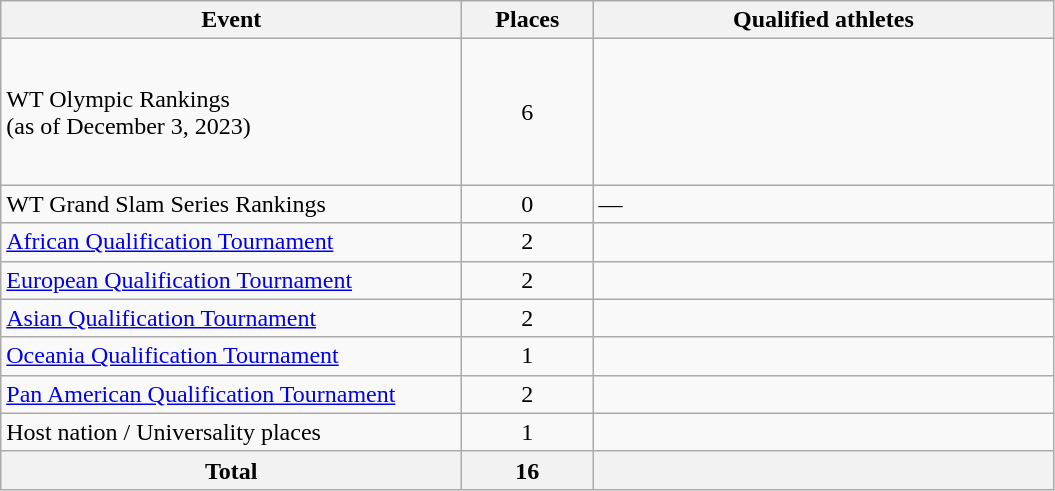<table class="wikitable">
<tr>
<th width=300>Event</th>
<th width=80>Places</th>
<th width=300>Qualified athletes</th>
</tr>
<tr>
<td>WT Olympic Rankings<br>(as of December 3, 2023)</td>
<td align=center>6</td>
<td><br><br><br><br><br></td>
</tr>
<tr>
<td>WT Grand Slam Series Rankings</td>
<td align=center>0</td>
<td>—</td>
</tr>
<tr>
<td><a href='#'>African Qualification Tournament</a></td>
<td align="center">2</td>
<td><br></td>
</tr>
<tr>
<td><a href='#'>European Qualification Tournament</a></td>
<td align=center>2</td>
<td><br></td>
</tr>
<tr>
<td><a href='#'>Asian Qualification Tournament</a></td>
<td align="center">2</td>
<td><br></td>
</tr>
<tr>
<td><a href='#'>Oceania Qualification Tournament</a></td>
<td align=center>1</td>
<td></td>
</tr>
<tr>
<td><a href='#'>Pan American Qualification Tournament</a></td>
<td align=center>2</td>
<td><br></td>
</tr>
<tr>
<td>Host nation / Universality places</td>
<td align="center">1</td>
<td></td>
</tr>
<tr>
<th>Total</th>
<th>16</th>
<th></th>
</tr>
</table>
